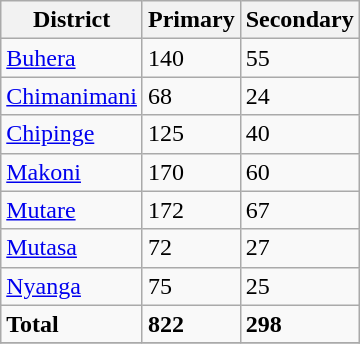<table class="wikitable">
<tr>
<th>District</th>
<th>Primary</th>
<th>Secondary</th>
</tr>
<tr>
<td><a href='#'>Buhera</a></td>
<td>140</td>
<td>55</td>
</tr>
<tr>
<td><a href='#'>Chimanimani</a></td>
<td>68</td>
<td>24</td>
</tr>
<tr>
<td><a href='#'>Chipinge</a></td>
<td>125</td>
<td>40</td>
</tr>
<tr>
<td><a href='#'>Makoni</a></td>
<td>170</td>
<td>60</td>
</tr>
<tr>
<td><a href='#'>Mutare</a></td>
<td>172</td>
<td>67</td>
</tr>
<tr>
<td><a href='#'>Mutasa</a></td>
<td>72</td>
<td>27</td>
</tr>
<tr>
<td><a href='#'>Nyanga</a></td>
<td>75</td>
<td>25</td>
</tr>
<tr>
<td><strong>Total</strong></td>
<td><strong>822</strong></td>
<td><strong>298</strong></td>
</tr>
<tr>
</tr>
</table>
